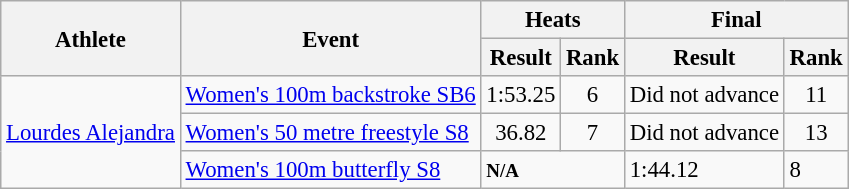<table class=wikitable style="font-size:95%">
<tr>
<th rowspan="2">Athlete</th>
<th rowspan="2">Event</th>
<th colspan="2">Heats</th>
<th colspan="2">Final</th>
</tr>
<tr>
<th>Result</th>
<th>Rank</th>
<th>Result</th>
<th>Rank</th>
</tr>
<tr align=center>
<td rowspan="3"><a href='#'>Lourdes Alejandra</a></td>
<td align=left><a href='#'>Women's 100m backstroke SB6</a></td>
<td>1:53.25</td>
<td>6</td>
<td>Did not advance</td>
<td>11</td>
</tr>
<tr align=center>
<td align=left><a href='#'>Women's 50 metre freestyle S8</a></td>
<td>36.82</td>
<td>7</td>
<td>Did not advance</td>
<td>13</td>
</tr>
<tr>
<td><a href='#'>Women's 100m butterfly S8</a></td>
<td colspan="2"><strong><small>N/A</small></strong></td>
<td>1:44.12</td>
<td>8</td>
</tr>
</table>
